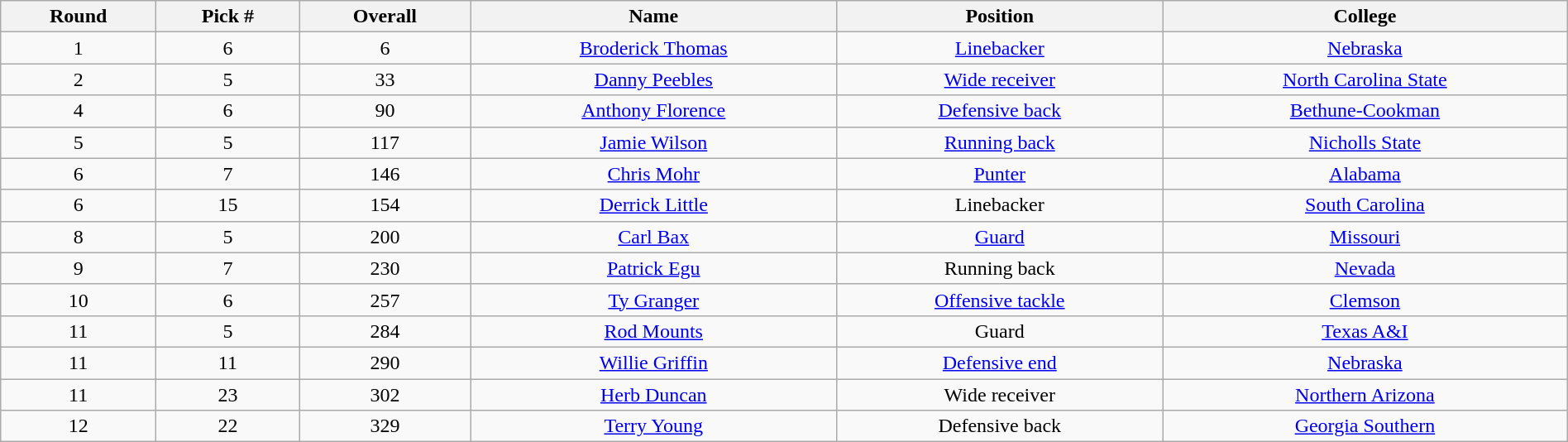<table class="wikitable sortable sortable" style="width: 100%; text-align:center">
<tr>
<th>Round</th>
<th>Pick #</th>
<th>Overall</th>
<th>Name</th>
<th>Position</th>
<th>College</th>
</tr>
<tr>
<td>1</td>
<td>6</td>
<td>6</td>
<td><a href='#'>Broderick Thomas</a></td>
<td><a href='#'>Linebacker</a></td>
<td><a href='#'>Nebraska</a></td>
</tr>
<tr>
<td>2</td>
<td>5</td>
<td>33</td>
<td><a href='#'>Danny Peebles</a></td>
<td><a href='#'>Wide receiver</a></td>
<td><a href='#'>North Carolina State</a></td>
</tr>
<tr>
<td>4</td>
<td>6</td>
<td>90</td>
<td><a href='#'>Anthony Florence</a></td>
<td><a href='#'>Defensive back</a></td>
<td><a href='#'>Bethune-Cookman</a></td>
</tr>
<tr>
<td>5</td>
<td>5</td>
<td>117</td>
<td><a href='#'>Jamie Wilson</a></td>
<td><a href='#'>Running back</a></td>
<td><a href='#'>Nicholls State</a></td>
</tr>
<tr>
<td>6</td>
<td>7</td>
<td>146</td>
<td><a href='#'>Chris Mohr</a></td>
<td><a href='#'>Punter</a></td>
<td><a href='#'>Alabama</a></td>
</tr>
<tr>
<td>6</td>
<td>15</td>
<td>154</td>
<td><a href='#'>Derrick Little</a></td>
<td>Linebacker</td>
<td><a href='#'>South Carolina</a></td>
</tr>
<tr>
<td>8</td>
<td>5</td>
<td>200</td>
<td><a href='#'>Carl Bax</a></td>
<td><a href='#'>Guard</a></td>
<td><a href='#'>Missouri</a></td>
</tr>
<tr>
<td>9</td>
<td>7</td>
<td>230</td>
<td><a href='#'>Patrick Egu</a></td>
<td>Running back</td>
<td><a href='#'>Nevada</a></td>
</tr>
<tr>
<td>10</td>
<td>6</td>
<td>257</td>
<td><a href='#'>Ty Granger</a></td>
<td><a href='#'>Offensive tackle</a></td>
<td><a href='#'>Clemson</a></td>
</tr>
<tr>
<td>11</td>
<td>5</td>
<td>284</td>
<td><a href='#'>Rod Mounts</a></td>
<td>Guard</td>
<td><a href='#'>Texas A&I</a></td>
</tr>
<tr>
<td>11</td>
<td>11</td>
<td>290</td>
<td><a href='#'>Willie Griffin</a></td>
<td><a href='#'>Defensive end</a></td>
<td><a href='#'>Nebraska</a></td>
</tr>
<tr>
<td>11</td>
<td>23</td>
<td>302</td>
<td><a href='#'>Herb Duncan</a></td>
<td>Wide receiver</td>
<td><a href='#'>Northern Arizona</a></td>
</tr>
<tr>
<td>12</td>
<td>22</td>
<td>329</td>
<td><a href='#'>Terry Young</a></td>
<td>Defensive back</td>
<td><a href='#'>Georgia Southern</a></td>
</tr>
</table>
